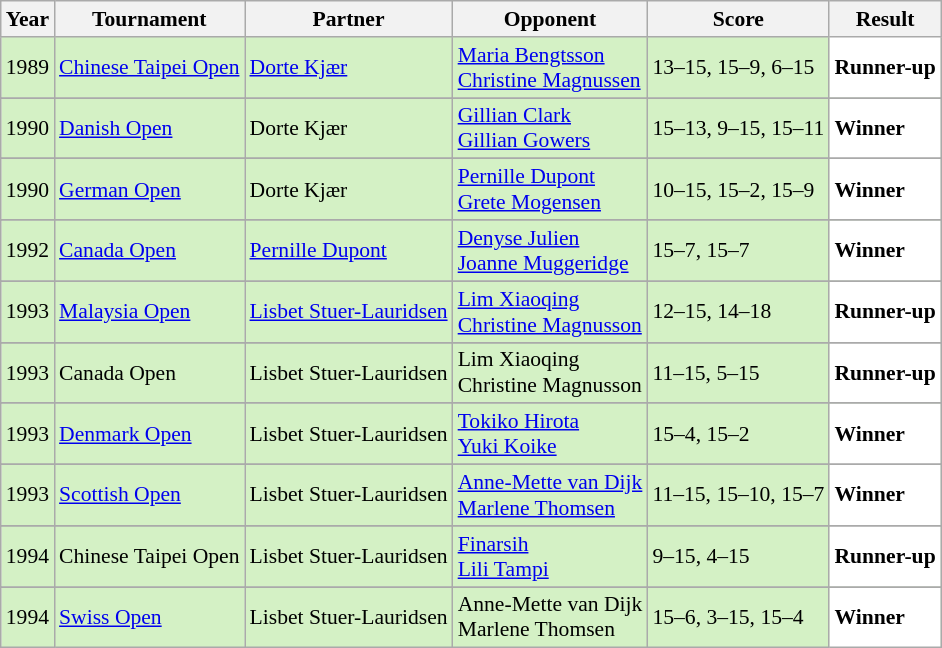<table class="sortable wikitable" style="font-size: 90%;">
<tr>
<th>Year</th>
<th>Tournament</th>
<th>Partner</th>
<th>Opponent</th>
<th>Score</th>
<th>Result</th>
</tr>
<tr style="background:#D4F1C5">
<td align="center">1989</td>
<td align="left"><a href='#'>Chinese Taipei Open</a></td>
<td align="left"> <a href='#'>Dorte Kjær</a></td>
<td align="left"> <a href='#'>Maria Bengtsson</a> <br>  <a href='#'>Christine Magnussen</a></td>
<td align="left">13–15, 15–9, 6–15</td>
<td style="text-align:left; background:white"> <strong>Runner-up</strong></td>
</tr>
<tr>
</tr>
<tr style="background:#D4F1C5;">
<td align="center">1990</td>
<td align="left"><a href='#'>Danish Open</a></td>
<td align="left"> Dorte Kjær</td>
<td align="left"> <a href='#'>Gillian Clark</a> <br>  <a href='#'>Gillian Gowers</a></td>
<td align="left">15–13, 9–15, 15–11</td>
<td style="text-align:left; background:white"> <strong>Winner</strong></td>
</tr>
<tr>
</tr>
<tr style="background:#D4F1C5;">
<td align="center">1990</td>
<td align="left"><a href='#'>German Open</a></td>
<td align="left"> Dorte Kjær</td>
<td align="left"> <a href='#'>Pernille Dupont</a> <br>  <a href='#'>Grete Mogensen</a></td>
<td align="left">10–15, 15–2, 15–9</td>
<td style="text-align:left; background:white"> <strong>Winner</strong></td>
</tr>
<tr>
</tr>
<tr style="background:#D4F1C5">
<td align="center">1992</td>
<td align="left"><a href='#'>Canada Open</a></td>
<td align="left"> <a href='#'>Pernille Dupont</a></td>
<td align="left"> <a href='#'>Denyse Julien</a> <br>  <a href='#'>Joanne Muggeridge</a></td>
<td align="left">15–7, 15–7</td>
<td style="text-align:left; background: white"> <strong>Winner</strong></td>
</tr>
<tr>
</tr>
<tr style="background:#D4F1C5">
<td align="center">1993</td>
<td align="left"><a href='#'>Malaysia Open</a></td>
<td align="left"> <a href='#'>Lisbet Stuer-Lauridsen</a></td>
<td align="left"> <a href='#'>Lim Xiaoqing</a><br> <a href='#'>Christine Magnusson</a></td>
<td align="left">12–15, 14–18</td>
<td style="text-align:left; background: white"> <strong>Runner-up</strong></td>
</tr>
<tr>
</tr>
<tr style="background:#D4F1C5">
<td align="center">1993</td>
<td align="left">Canada Open</td>
<td align="left"> Lisbet Stuer-Lauridsen</td>
<td align="left"> Lim Xiaoqing<br> Christine Magnusson</td>
<td align="left">11–15, 5–15</td>
<td style="text-align:left; background: white"> <strong>Runner-up</strong></td>
</tr>
<tr>
</tr>
<tr style="background:#D4F1C5">
<td align="center">1993</td>
<td align="left"><a href='#'>Denmark Open</a></td>
<td align="left"> Lisbet Stuer-Lauridsen</td>
<td align="left"> <a href='#'>Tokiko Hirota</a> <br>  <a href='#'>Yuki Koike</a></td>
<td align="left">15–4, 15–2</td>
<td style="text-align:left; background: white"> <strong>Winner</strong></td>
</tr>
<tr>
</tr>
<tr style="background:#D4F1C5">
<td align="center">1993</td>
<td align="left"><a href='#'>Scottish Open</a></td>
<td align="left"> Lisbet Stuer-Lauridsen</td>
<td align="left"> <a href='#'>Anne-Mette van Dijk</a> <br>  <a href='#'>Marlene Thomsen</a></td>
<td align="left">11–15, 15–10, 15–7</td>
<td style="text-align:left; background: white"> <strong>Winner</strong></td>
</tr>
<tr>
</tr>
<tr style="background:#D4F1C5">
<td align="center">1994</td>
<td align="left">Chinese Taipei Open</td>
<td align="left"> Lisbet Stuer-Lauridsen</td>
<td align="left"> <a href='#'>Finarsih</a> <br>  <a href='#'>Lili Tampi</a></td>
<td align="left">9–15, 4–15</td>
<td style="text-align:left; background: white"> <strong>Runner-up</strong></td>
</tr>
<tr>
</tr>
<tr style="background:#D4F1C5">
<td align="center">1994</td>
<td align="left"><a href='#'>Swiss Open</a></td>
<td align="left"> Lisbet Stuer-Lauridsen</td>
<td align="left"> Anne-Mette van Dijk <br>  Marlene Thomsen</td>
<td align="left">15–6, 3–15, 15–4</td>
<td style="text-align:left; background: white"> <strong>Winner</strong></td>
</tr>
</table>
